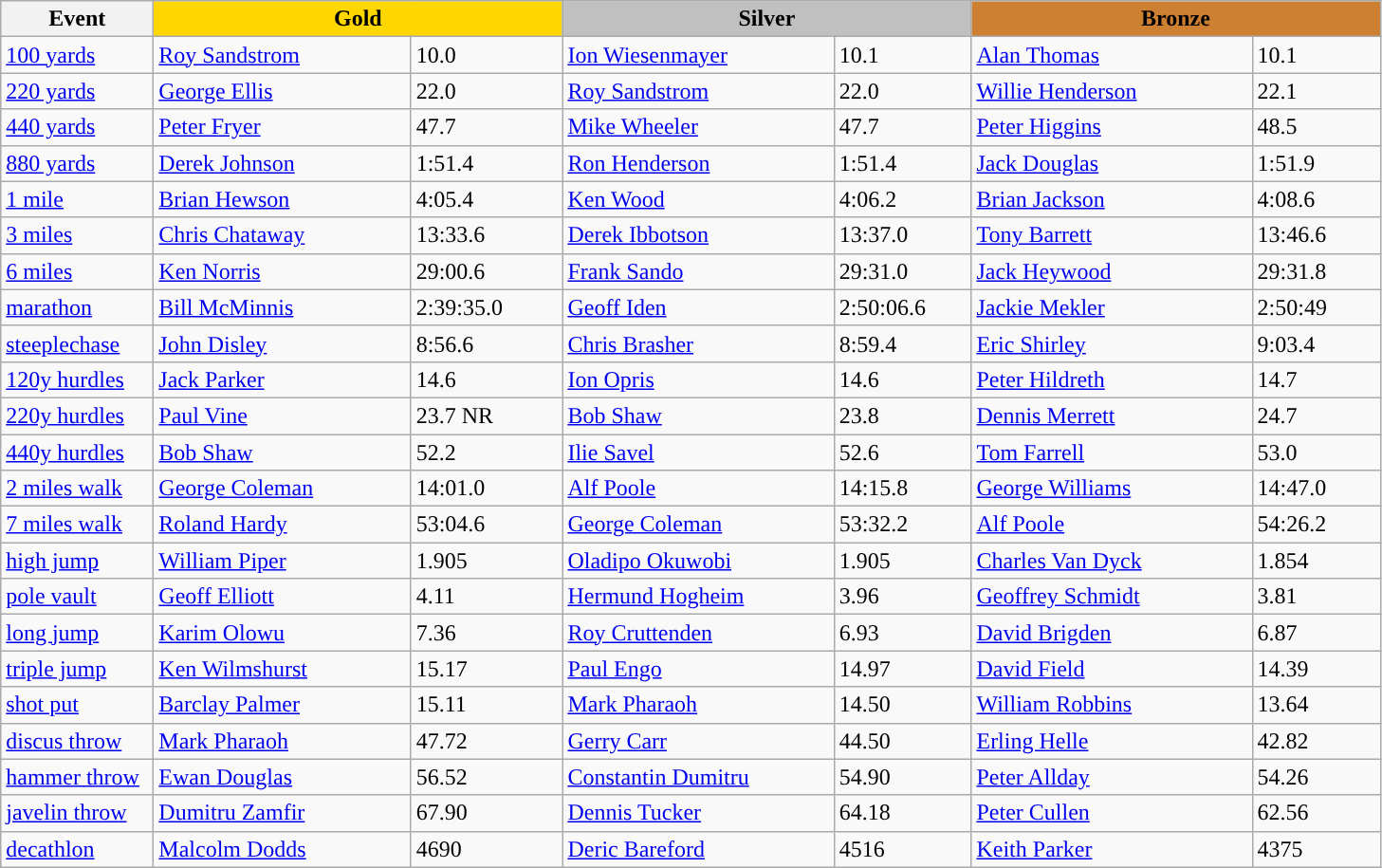<table class="wikitable" style="text-align:left">
<tr>
<th width=100>Event</th>
<th colspan="2" width="280" style="background:gold;">Gold</th>
<th colspan="2" width="280" style="background:silver;">Silver</th>
<th colspan="2" width="280" style="background:#CD7F32;">Bronze</th>
</tr>
<tr>
<td><a href='#'>100 yards</a></td>
<td><a href='#'>Roy Sandstrom</a></td>
<td>10.0</td>
<td> <a href='#'>Ion Wiesenmayer</a></td>
<td>10.1</td>
<td><a href='#'>Alan Thomas</a></td>
<td>10.1</td>
</tr>
<tr>
<td><a href='#'>220 yards</a></td>
<td><a href='#'>George Ellis</a></td>
<td>22.0</td>
<td><a href='#'>Roy Sandstrom</a></td>
<td>22.0</td>
<td> <a href='#'>Willie Henderson</a></td>
<td>22.1</td>
</tr>
<tr>
<td><a href='#'>440 yards</a></td>
<td><a href='#'>Peter Fryer</a></td>
<td>47.7</td>
<td><a href='#'>Mike Wheeler</a></td>
<td>47.7</td>
<td><a href='#'>Peter Higgins</a></td>
<td>48.5</td>
</tr>
<tr>
<td><a href='#'>880 yards</a></td>
<td><a href='#'>Derek Johnson</a></td>
<td>1:51.4</td>
<td><a href='#'>Ron Henderson</a></td>
<td>1:51.4</td>
<td><a href='#'>Jack Douglas</a></td>
<td>1:51.9</td>
</tr>
<tr>
<td><a href='#'>1 mile</a></td>
<td><a href='#'>Brian Hewson</a></td>
<td>4:05.4</td>
<td><a href='#'>Ken Wood</a></td>
<td>4:06.2</td>
<td><a href='#'>Brian Jackson</a></td>
<td>4:08.6</td>
</tr>
<tr>
<td><a href='#'>3 miles</a></td>
<td><a href='#'>Chris Chataway</a></td>
<td>13:33.6</td>
<td><a href='#'>Derek Ibbotson</a></td>
<td>13:37.0</td>
<td><a href='#'>Tony Barrett</a></td>
<td>13:46.6</td>
</tr>
<tr>
<td><a href='#'>6 miles</a></td>
<td><a href='#'>Ken Norris</a></td>
<td>29:00.6</td>
<td><a href='#'>Frank Sando</a></td>
<td>29:31.0</td>
<td><a href='#'>Jack Heywood</a></td>
<td>29:31.8</td>
</tr>
<tr>
<td><a href='#'>marathon</a></td>
<td><a href='#'>Bill McMinnis</a></td>
<td>2:39:35.0</td>
<td><a href='#'>Geoff Iden</a></td>
<td>2:50:06.6</td>
<td> <a href='#'>Jackie Mekler</a></td>
<td>2:50:49</td>
</tr>
<tr>
<td><a href='#'>steeplechase</a></td>
<td> <a href='#'>John Disley</a></td>
<td>8:56.6</td>
<td><a href='#'>Chris Brasher</a></td>
<td>8:59.4</td>
<td><a href='#'>Eric Shirley</a></td>
<td>9:03.4</td>
</tr>
<tr>
<td><a href='#'>120y hurdles</a></td>
<td><a href='#'>Jack Parker</a></td>
<td>14.6</td>
<td> <a href='#'>Ion Opris</a></td>
<td>14.6</td>
<td><a href='#'>Peter Hildreth</a></td>
<td>14.7</td>
</tr>
<tr>
<td><a href='#'>220y hurdles</a></td>
<td><a href='#'>Paul Vine</a></td>
<td>23.7 NR</td>
<td> <a href='#'>Bob Shaw</a></td>
<td>23.8</td>
<td><a href='#'>Dennis Merrett</a></td>
<td>24.7</td>
</tr>
<tr>
<td><a href='#'>440y hurdles</a></td>
<td> <a href='#'>Bob Shaw</a></td>
<td>52.2</td>
<td> <a href='#'>Ilie Savel</a></td>
<td>52.6</td>
<td><a href='#'>Tom Farrell</a></td>
<td>53.0</td>
</tr>
<tr>
<td><a href='#'>2 miles walk</a></td>
<td><a href='#'>George Coleman</a></td>
<td>14:01.0</td>
<td><a href='#'>Alf Poole</a></td>
<td>14:15.8</td>
<td><a href='#'>George Williams</a></td>
<td>14:47.0</td>
</tr>
<tr>
<td><a href='#'>7 miles walk</a></td>
<td><a href='#'>Roland Hardy</a></td>
<td>53:04.6</td>
<td><a href='#'>George Coleman</a></td>
<td>53:32.2</td>
<td><a href='#'>Alf Poole</a></td>
<td>54:26.2</td>
</tr>
<tr>
<td><a href='#'>high jump</a></td>
<td> <a href='#'>William Piper</a></td>
<td>1.905</td>
<td> <a href='#'>Oladipo Okuwobi</a></td>
<td>1.905</td>
<td> <a href='#'>Charles Van Dyck</a></td>
<td>1.854</td>
</tr>
<tr>
<td><a href='#'>pole vault</a></td>
<td><a href='#'>Geoff Elliott</a></td>
<td>4.11</td>
<td> <a href='#'>Hermund Hogheim</a></td>
<td>3.96</td>
<td><a href='#'>Geoffrey Schmidt</a></td>
<td>3.81</td>
</tr>
<tr>
<td><a href='#'>long jump</a></td>
<td> <a href='#'>Karim Olowu</a></td>
<td>7.36</td>
<td><a href='#'>Roy Cruttenden</a></td>
<td>6.93</td>
<td><a href='#'>David Brigden</a></td>
<td>6.87</td>
</tr>
<tr>
<td><a href='#'>triple jump</a></td>
<td><a href='#'>Ken Wilmshurst</a></td>
<td>15.17</td>
<td> <a href='#'>Paul Engo</a></td>
<td>14.97</td>
<td><a href='#'>David Field</a></td>
<td>14.39</td>
</tr>
<tr>
<td><a href='#'>shot put</a></td>
<td><a href='#'>Barclay Palmer</a></td>
<td>15.11</td>
<td><a href='#'>Mark Pharaoh</a></td>
<td>14.50</td>
<td><a href='#'>William Robbins</a></td>
<td>13.64</td>
</tr>
<tr>
<td><a href='#'>discus throw</a></td>
<td><a href='#'>Mark Pharaoh</a></td>
<td>47.72</td>
<td><a href='#'>Gerry Carr</a></td>
<td>44.50</td>
<td> <a href='#'>Erling Helle</a></td>
<td>42.82</td>
</tr>
<tr>
<td><a href='#'>hammer throw</a></td>
<td> <a href='#'>Ewan Douglas</a></td>
<td>56.52</td>
<td> <a href='#'>Constantin Dumitru</a></td>
<td>54.90</td>
<td><a href='#'>Peter Allday</a></td>
<td>54.26</td>
</tr>
<tr>
<td><a href='#'>javelin throw</a></td>
<td> <a href='#'>Dumitru Zamfir</a></td>
<td>67.90</td>
<td><a href='#'>Dennis Tucker</a></td>
<td>64.18</td>
<td><a href='#'>Peter Cullen</a></td>
<td>62.56</td>
</tr>
<tr>
<td><a href='#'>decathlon</a></td>
<td><a href='#'>Malcolm Dodds</a></td>
<td>4690</td>
<td><a href='#'>Deric Bareford</a></td>
<td>4516</td>
<td><a href='#'>Keith Parker</a></td>
<td>4375</td>
</tr>
</table>
